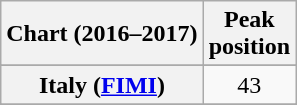<table class="wikitable sortable plainrowheaders" style="text-align:center">
<tr>
<th>Chart (2016–2017)</th>
<th>Peak<br>position</th>
</tr>
<tr>
</tr>
<tr>
</tr>
<tr>
</tr>
<tr>
</tr>
<tr>
</tr>
<tr>
</tr>
<tr>
</tr>
<tr>
<th scope="row">Italy (<a href='#'>FIMI</a>)</th>
<td>43</td>
</tr>
<tr>
</tr>
<tr>
</tr>
<tr>
</tr>
<tr>
</tr>
<tr>
</tr>
</table>
